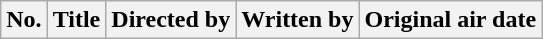<table class="wikitable plainrowheaders" style="background:#fff;">
<tr>
<th style="background:#;">No.</th>
<th style="background:#;">Title</th>
<th style="background:#;">Directed by</th>
<th style="background:#;">Written by</th>
<th style="background:#;">Original air date<br>







</th>
</tr>
</table>
